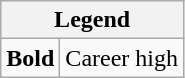<table class="wikitable mw-collapsible mw-collapsed">
<tr>
<th colspan="2">Legend</th>
</tr>
<tr>
<td><strong>Bold</strong></td>
<td>Career high</td>
</tr>
</table>
